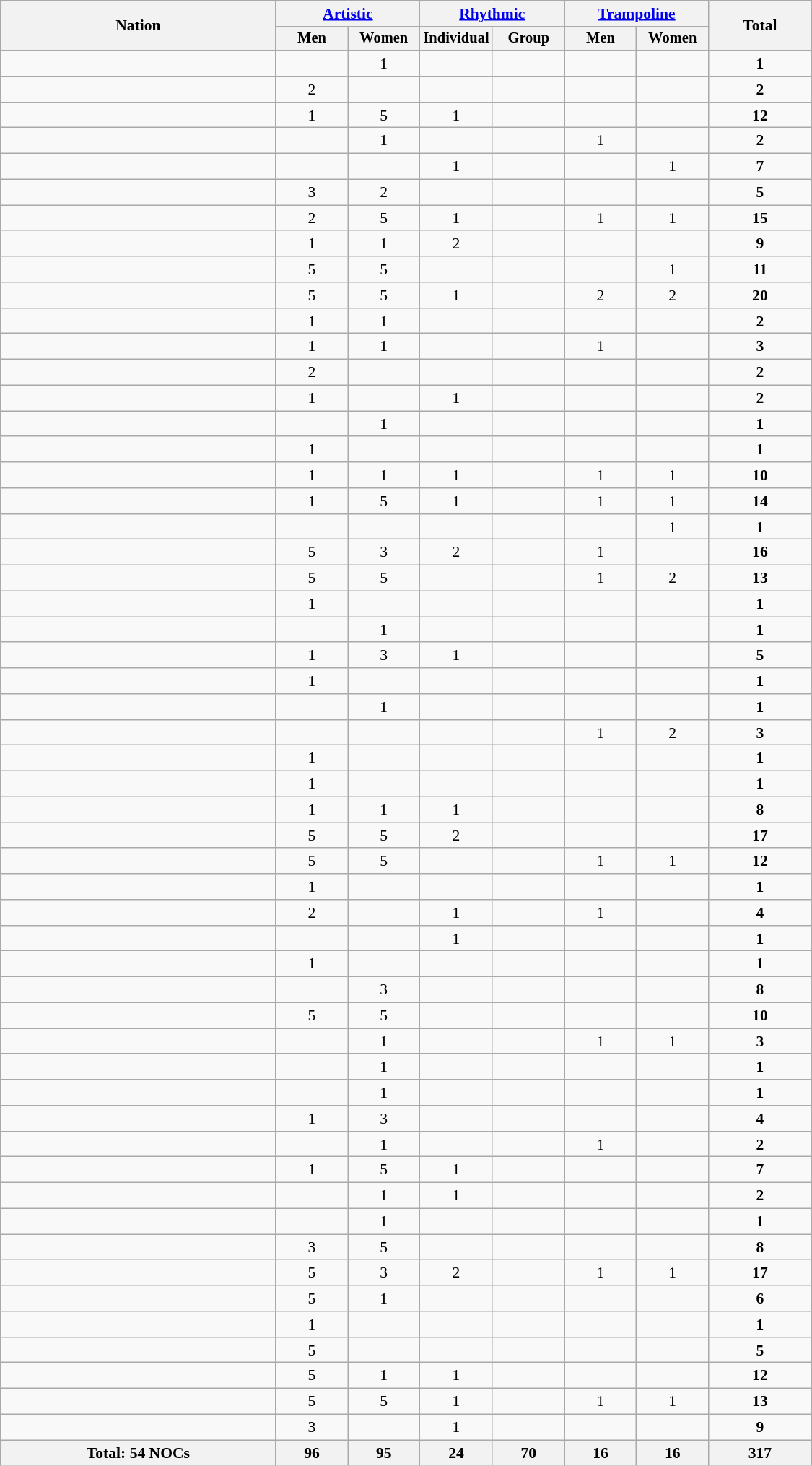<table class="wikitable sortable"  style="width:750px; text-align:center; font-size:90%;">
<tr>
<th rowspan="2">Nation</th>
<th colspan="2"><a href='#'>Artistic</a></th>
<th colspan="2"><a href='#'>Rhythmic</a></th>
<th colspan=2><a href='#'>Trampoline</a></th>
<th rowspan="2">Total</th>
</tr>
<tr style="font-size:95%;">
<th width=60>Men</th>
<th width=60>Women</th>
<th width=60>Individual</th>
<th width=60>Group</th>
<th width=60>Men</th>
<th width=60>Women</th>
</tr>
<tr>
<td align="left"></td>
<td></td>
<td>1</td>
<td></td>
<td></td>
<td></td>
<td></td>
<td><strong>1</strong></td>
</tr>
<tr>
<td align="left"></td>
<td>2</td>
<td></td>
<td></td>
<td></td>
<td></td>
<td></td>
<td><strong>2</strong></td>
</tr>
<tr>
<td align="left"></td>
<td>1</td>
<td>5</td>
<td>1</td>
<td></td>
<td></td>
<td></td>
<td><strong>12</strong></td>
</tr>
<tr>
<td align="left"></td>
<td></td>
<td>1</td>
<td></td>
<td></td>
<td>1</td>
<td></td>
<td><strong>2</strong></td>
</tr>
<tr>
<td align="left"></td>
<td></td>
<td></td>
<td>1</td>
<td></td>
<td></td>
<td>1</td>
<td><strong>7</strong></td>
</tr>
<tr>
<td align="left"></td>
<td>3</td>
<td>2</td>
<td></td>
<td></td>
<td></td>
<td></td>
<td><strong>5</strong></td>
</tr>
<tr>
<td align="left"></td>
<td>2</td>
<td>5</td>
<td>1</td>
<td></td>
<td>1</td>
<td>1</td>
<td><strong>15</strong></td>
</tr>
<tr>
<td align="left"></td>
<td>1</td>
<td>1</td>
<td>2</td>
<td></td>
<td></td>
<td></td>
<td><strong>9</strong></td>
</tr>
<tr>
<td align="left"></td>
<td>5</td>
<td>5</td>
<td></td>
<td></td>
<td></td>
<td>1</td>
<td><strong>11</strong></td>
</tr>
<tr>
<td align="left"></td>
<td>5</td>
<td>5</td>
<td>1</td>
<td></td>
<td>2</td>
<td>2</td>
<td><strong>20</strong></td>
</tr>
<tr>
<td align="left"></td>
<td>1</td>
<td>1</td>
<td></td>
<td></td>
<td></td>
<td></td>
<td><strong>2</strong></td>
</tr>
<tr>
<td align="left"></td>
<td>1</td>
<td>1</td>
<td></td>
<td></td>
<td>1</td>
<td></td>
<td><strong>3</strong></td>
</tr>
<tr>
<td align="left"></td>
<td>2</td>
<td></td>
<td></td>
<td></td>
<td></td>
<td></td>
<td><strong>2</strong></td>
</tr>
<tr>
<td align="left"></td>
<td>1</td>
<td></td>
<td>1</td>
<td></td>
<td></td>
<td></td>
<td><strong>2</strong></td>
</tr>
<tr>
<td align="left"></td>
<td></td>
<td>1</td>
<td></td>
<td></td>
<td></td>
<td></td>
<td><strong>1</strong></td>
</tr>
<tr>
<td align="left"></td>
<td>1</td>
<td></td>
<td></td>
<td></td>
<td></td>
<td></td>
<td><strong>1</strong></td>
</tr>
<tr>
<td align="left"></td>
<td>1</td>
<td>1</td>
<td>1</td>
<td></td>
<td>1</td>
<td>1</td>
<td><strong>10</strong></td>
</tr>
<tr>
<td align="left"></td>
<td>1</td>
<td>5</td>
<td>1</td>
<td></td>
<td>1</td>
<td>1</td>
<td><strong>14</strong></td>
</tr>
<tr>
<td align="left"></td>
<td></td>
<td></td>
<td></td>
<td></td>
<td></td>
<td>1</td>
<td><strong>1</strong></td>
</tr>
<tr>
<td align="left"></td>
<td>5</td>
<td>3</td>
<td>2</td>
<td></td>
<td>1</td>
<td></td>
<td><strong>16</strong></td>
</tr>
<tr>
<td align="left"></td>
<td>5</td>
<td>5</td>
<td></td>
<td></td>
<td>1</td>
<td>2</td>
<td><strong>13</strong></td>
</tr>
<tr>
<td align="left"></td>
<td>1</td>
<td></td>
<td></td>
<td></td>
<td></td>
<td></td>
<td><strong>1</strong></td>
</tr>
<tr>
<td align="left"></td>
<td></td>
<td>1</td>
<td></td>
<td></td>
<td></td>
<td></td>
<td><strong>1</strong></td>
</tr>
<tr>
<td align="left"></td>
<td>1</td>
<td>3</td>
<td>1</td>
<td></td>
<td></td>
<td></td>
<td><strong>5</strong></td>
</tr>
<tr>
<td align="left"></td>
<td>1</td>
<td></td>
<td></td>
<td></td>
<td></td>
<td></td>
<td><strong>1</strong></td>
</tr>
<tr>
<td align="left"></td>
<td></td>
<td>1</td>
<td></td>
<td></td>
<td></td>
<td></td>
<td><strong>1</strong></td>
</tr>
<tr>
<td align="left"></td>
<td></td>
<td></td>
<td></td>
<td></td>
<td>1</td>
<td>2</td>
<td><strong>3</strong></td>
</tr>
<tr>
<td align="left"></td>
<td>1</td>
<td></td>
<td></td>
<td></td>
<td></td>
<td></td>
<td><strong>1</strong></td>
</tr>
<tr>
<td align="left"></td>
<td>1</td>
<td></td>
<td></td>
<td></td>
<td></td>
<td></td>
<td><strong>1</strong></td>
</tr>
<tr>
<td align="left"></td>
<td>1</td>
<td>1</td>
<td>1</td>
<td></td>
<td></td>
<td></td>
<td><strong>8</strong></td>
</tr>
<tr>
<td align="left"></td>
<td>5</td>
<td>5</td>
<td>2</td>
<td></td>
<td></td>
<td></td>
<td><strong>17</strong></td>
</tr>
<tr>
<td align="left"></td>
<td>5</td>
<td>5</td>
<td></td>
<td></td>
<td>1</td>
<td>1</td>
<td><strong>12</strong></td>
</tr>
<tr>
<td align="left"></td>
<td>1</td>
<td></td>
<td></td>
<td></td>
<td></td>
<td></td>
<td><strong>1</strong></td>
</tr>
<tr>
<td align="left"></td>
<td>2</td>
<td></td>
<td>1</td>
<td></td>
<td>1</td>
<td></td>
<td><strong>4</strong></td>
</tr>
<tr>
<td align="left"></td>
<td></td>
<td></td>
<td>1</td>
<td></td>
<td></td>
<td></td>
<td><strong>1</strong></td>
</tr>
<tr>
<td align="left"></td>
<td>1</td>
<td></td>
<td></td>
<td></td>
<td></td>
<td></td>
<td><strong>1</strong></td>
</tr>
<tr>
<td align="left"></td>
<td></td>
<td>3</td>
<td></td>
<td></td>
<td></td>
<td></td>
<td><strong>8</strong></td>
</tr>
<tr>
<td align="left"></td>
<td>5</td>
<td>5</td>
<td></td>
<td></td>
<td></td>
<td></td>
<td><strong>10</strong></td>
</tr>
<tr>
<td align="left"></td>
<td></td>
<td>1</td>
<td></td>
<td></td>
<td>1</td>
<td>1</td>
<td><strong>3</strong></td>
</tr>
<tr>
<td align="left"></td>
<td></td>
<td>1</td>
<td></td>
<td></td>
<td></td>
<td></td>
<td><strong>1</strong></td>
</tr>
<tr>
<td align="left"></td>
<td></td>
<td>1</td>
<td></td>
<td></td>
<td></td>
<td></td>
<td><strong>1</strong></td>
</tr>
<tr>
<td align="left"></td>
<td>1</td>
<td>3</td>
<td></td>
<td></td>
<td></td>
<td></td>
<td><strong>4</strong></td>
</tr>
<tr>
<td align="left"></td>
<td></td>
<td>1</td>
<td></td>
<td></td>
<td>1</td>
<td></td>
<td><strong>2</strong></td>
</tr>
<tr>
<td align="left"></td>
<td>1</td>
<td>5</td>
<td>1</td>
<td></td>
<td></td>
<td></td>
<td><strong>7</strong></td>
</tr>
<tr>
<td align="left"></td>
<td></td>
<td>1</td>
<td>1</td>
<td></td>
<td></td>
<td></td>
<td><strong>2</strong></td>
</tr>
<tr>
<td align="left"></td>
<td></td>
<td>1</td>
<td></td>
<td></td>
<td></td>
<td></td>
<td><strong>1</strong></td>
</tr>
<tr>
<td align="left"></td>
<td>3</td>
<td>5</td>
<td></td>
<td></td>
<td></td>
<td></td>
<td><strong>8</strong></td>
</tr>
<tr>
<td align="left"></td>
<td>5</td>
<td>3</td>
<td>2</td>
<td></td>
<td>1</td>
<td>1</td>
<td><strong>17</strong></td>
</tr>
<tr>
<td align="left"></td>
<td>5</td>
<td>1</td>
<td></td>
<td></td>
<td></td>
<td></td>
<td><strong>6</strong></td>
</tr>
<tr>
<td align="left"></td>
<td>1</td>
<td></td>
<td></td>
<td></td>
<td></td>
<td></td>
<td><strong>1</strong></td>
</tr>
<tr>
<td align="left"></td>
<td>5</td>
<td></td>
<td></td>
<td></td>
<td></td>
<td></td>
<td><strong>5</strong></td>
</tr>
<tr>
<td align="left"></td>
<td>5</td>
<td>1</td>
<td>1</td>
<td></td>
<td></td>
<td></td>
<td><strong>12</strong></td>
</tr>
<tr>
<td align="left"></td>
<td>5</td>
<td>5</td>
<td>1</td>
<td></td>
<td>1</td>
<td>1</td>
<td><strong>13</strong></td>
</tr>
<tr>
<td align="left"></td>
<td>3</td>
<td></td>
<td>1</td>
<td></td>
<td></td>
<td></td>
<td><strong>9</strong></td>
</tr>
<tr>
<th>Total: 54 NOCs</th>
<th>96</th>
<th>95</th>
<th>24</th>
<th>70</th>
<th>16</th>
<th>16</th>
<th>317</th>
</tr>
</table>
